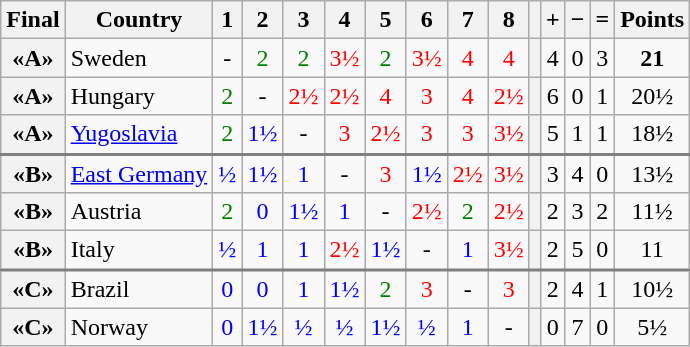<table class="wikitable" style="text-align:center">
<tr>
<th>Final</th>
<th>Country</th>
<th>1</th>
<th>2</th>
<th>3</th>
<th>4</th>
<th>5</th>
<th>6</th>
<th>7</th>
<th>8</th>
<th></th>
<th>+</th>
<th>−</th>
<th>=</th>
<th>Points</th>
</tr>
<tr>
<th>«A»</th>
<td style="text-align: left">Sweden</td>
<td>-</td>
<td style="color: green">2</td>
<td style="color: green">2</td>
<td style="color: red;">3½</td>
<td style="color: green">2</td>
<td style="color: red;">3½</td>
<td style="color: red;">4</td>
<td style="color: red;">4</td>
<th></th>
<td>4</td>
<td>0</td>
<td>3</td>
<td><strong>21</strong></td>
</tr>
<tr>
<th>«A»</th>
<td style="text-align: left">Hungary</td>
<td style="color: green">2</td>
<td>-</td>
<td style="color: red;">2½</td>
<td style="color: red;">2½</td>
<td style="color: red;">4</td>
<td style="color: red;">3</td>
<td style="color: red;">4</td>
<td style="color: red;">2½</td>
<th></th>
<td>6</td>
<td>0</td>
<td>1</td>
<td>20½</td>
</tr>
<tr>
<th>«A»</th>
<td style="text-align: left"><a href='#'>Yugoslavia</a></td>
<td style="color: green">2</td>
<td style="color: blue;">1½</td>
<td>-</td>
<td style="color: red;">3</td>
<td style="color: red;">2½</td>
<td style="color: red;">3</td>
<td style="color: red;">3</td>
<td style="color: red;">3½</td>
<th></th>
<td>5</td>
<td>1</td>
<td>1</td>
<td>18½</td>
</tr>
<tr style="border-top:2px solid grey;">
<th>«B»</th>
<td style="text-align: left"><a href='#'>East Germany</a></td>
<td style="color: blue;">½</td>
<td style="color: blue;">1½</td>
<td style="color: blue;">1</td>
<td>-</td>
<td style="color: red;">3</td>
<td style="color: blue;">1½</td>
<td style="color: red;">2½</td>
<td style="color: red;">3½</td>
<th></th>
<td>3</td>
<td>4</td>
<td>0</td>
<td>13½</td>
</tr>
<tr>
<th>«B»</th>
<td style="text-align: left">Austria</td>
<td style="color: green">2</td>
<td style="color: blue;">0</td>
<td style="color: blue;">1½</td>
<td style="color: blue;">1</td>
<td>-</td>
<td style="color: red;">2½</td>
<td style="color: green">2</td>
<td style="color: red;">2½</td>
<th></th>
<td>2</td>
<td>3</td>
<td>2</td>
<td>11½</td>
</tr>
<tr>
<th>«B»</th>
<td style="text-align: left">Italy</td>
<td style="color: blue;">½</td>
<td style="color: blue;">1</td>
<td style="color: blue;">1</td>
<td style="color: red;">2½</td>
<td style="color: blue;">1½</td>
<td>-</td>
<td style="color: blue;">1</td>
<td style="color: red;">3½</td>
<th></th>
<td>2</td>
<td>5</td>
<td>0</td>
<td>11</td>
</tr>
<tr style="border-top:2px solid grey;">
<th>«C»</th>
<td style="text-align: left">Brazil</td>
<td style="color: blue;">0</td>
<td style="color: blue;">0</td>
<td style="color: blue;">1</td>
<td style="color: blue;">1½</td>
<td style="color: green">2</td>
<td style="color: red;">3</td>
<td>-</td>
<td style="color: red;">3</td>
<th></th>
<td>2</td>
<td>4</td>
<td>1</td>
<td>10½</td>
</tr>
<tr>
<th>«C»</th>
<td style="text-align: left">Norway</td>
<td style="color: blue;">0</td>
<td style="color: blue;">1½</td>
<td style="color: blue;">½</td>
<td style="color: blue;">½</td>
<td style="color: blue;">1½</td>
<td style="color: blue;">½</td>
<td style="color: blue;">1</td>
<td>-</td>
<th></th>
<td>0</td>
<td>7</td>
<td>0</td>
<td>5½</td>
</tr>
</table>
